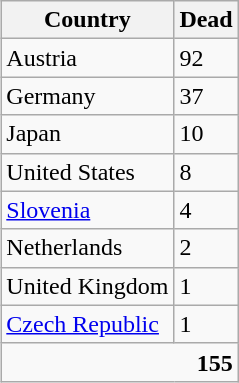<table class=wikitable align=right>
<tr>
<th>Country</th>
<th>Dead</th>
</tr>
<tr>
<td>Austria</td>
<td>92</td>
</tr>
<tr>
<td>Germany</td>
<td>37</td>
</tr>
<tr>
<td>Japan</td>
<td>10</td>
</tr>
<tr>
<td>United States</td>
<td>8</td>
</tr>
<tr>
<td><a href='#'>Slovenia</a></td>
<td>4</td>
</tr>
<tr>
<td>Netherlands</td>
<td>2</td>
</tr>
<tr>
<td>United Kingdom</td>
<td>1</td>
</tr>
<tr>
<td><a href='#'>Czech Republic</a></td>
<td>1</td>
</tr>
<tr>
<td colspan=2 style="text-align:right;font-weight:bold">155</td>
</tr>
</table>
